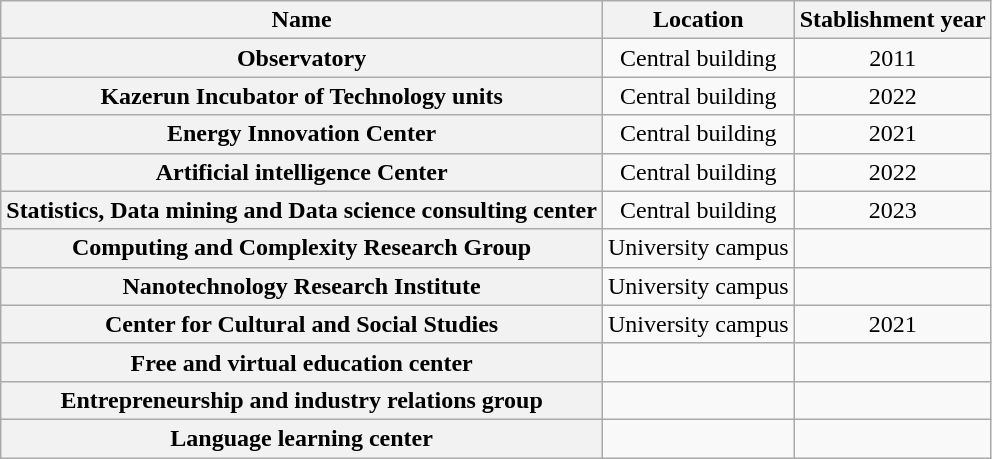<table class="wikitable" style="text-align: center;">
<tr>
<th rowspan=1>Name</th>
<th rowspan=1>Location</th>
<th rowspan=1>Stablishment year</th>
</tr>
<tr>
<th>Observatory</th>
<td>Central building</td>
<td>2011</td>
</tr>
<tr>
<th>Kazerun Incubator of Technology units</th>
<td>Central building</td>
<td>2022</td>
</tr>
<tr>
<th>Energy Innovation Center</th>
<td>Central building</td>
<td>2021</td>
</tr>
<tr>
<th>Artificial intelligence Center</th>
<td>Central building</td>
<td>2022</td>
</tr>
<tr>
<th>Statistics, Data mining and Data science consulting center</th>
<td>Central building</td>
<td>2023</td>
</tr>
<tr>
<th>Computing and Complexity Research Group</th>
<td>University campus</td>
<td></td>
</tr>
<tr>
<th>Nanotechnology Research Institute</th>
<td>University campus</td>
<td></td>
</tr>
<tr>
<th>Center for Cultural and Social Studies</th>
<td>University campus</td>
<td>2021</td>
</tr>
<tr>
<th>Free and virtual education center</th>
<td></td>
<td></td>
</tr>
<tr>
<th>Entrepreneurship and industry relations group</th>
<td></td>
<td></td>
</tr>
<tr>
<th>Language learning center</th>
<td></td>
<td></td>
</tr>
</table>
